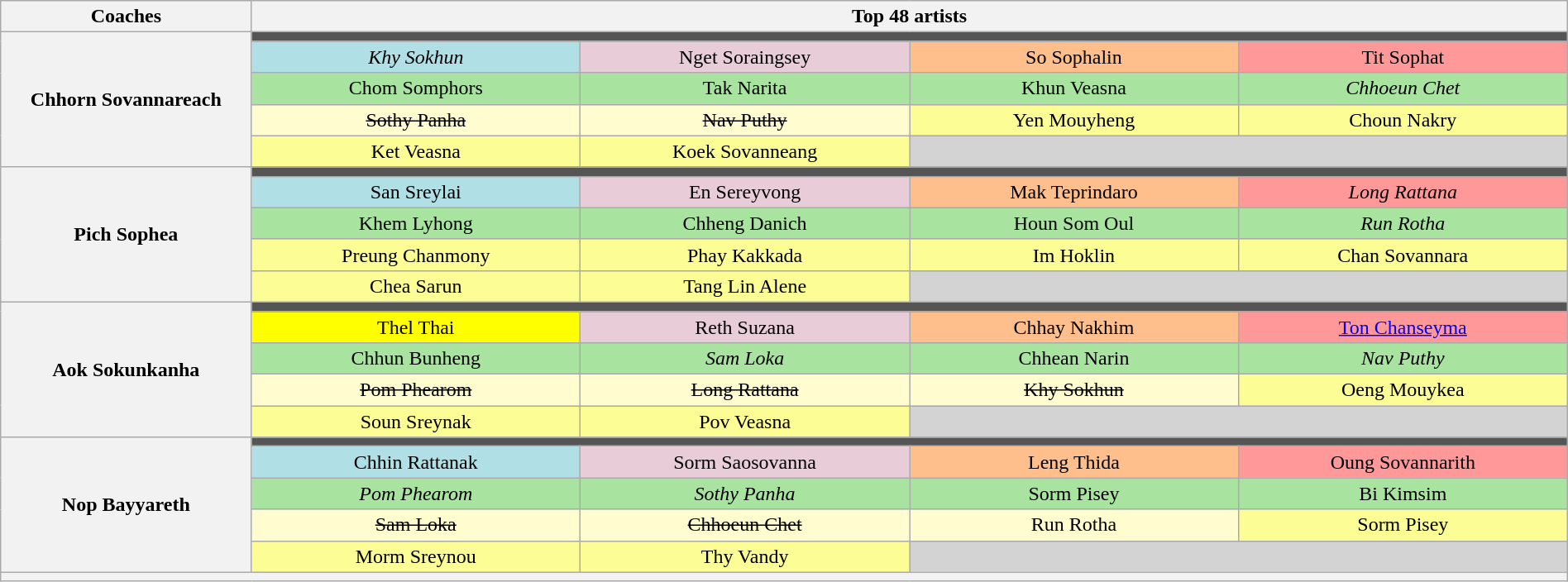<table class="wikitable" style="text-align:center; width:100%;">
<tr>
<th scope="col" style="width:16%;">Coaches</th>
<th colspan="6" style="width:84%;">Top 48 artists</th>
</tr>
<tr>
<th rowspan="5">Chhorn Sovannareach</th>
<td colspan="4" style="background:#555;"></td>
</tr>
<tr>
<td style="width:21%; background:#B0E0E6;"><em>Khy Sokhun</em></td>
<td style="width:21%; background:#E8CCD7;">Nget Soraingsey</td>
<td style="width:21%; background:#ffbf8c;">So Sophalin</td>
<td style="width:21%; background:#FF9999;">Tit Sophat</td>
</tr>
<tr>
<td style="background:#A8E4A0;">Chom Somphors</td>
<td style="background:#A8E4A0;">Tak Narita</td>
<td style="background:#A8E4A0;">Khun Veasna</td>
<td style="background:#A8E4A0;"><em>Chhoeun Chet</em></td>
</tr>
<tr>
<td style="background:#FFFDD0;"><s>Sothy Panha</s></td>
<td style="background:#FFFDD0;"><s>Nav Puthy</s></td>
<td style="background:#FDFD96;">Yen Mouyheng</td>
<td style="background:#FDFD96;">Choun Nakry</td>
</tr>
<tr>
<td style="background:#FDFD96;">Ket Veasna</td>
<td style="background:#FDFD96;">Koek Sovanneang</td>
<td style="background:lightgrey;" colspan="2"></td>
</tr>
<tr>
<th rowspan="5">Pich Sophea</th>
<td colspan="4" style="background:#555;"></td>
</tr>
<tr>
<td style="width:21%; background:#B0E0E6;">San Sreylai</td>
<td style="width:21%; background:#E8CCD7;">En Sereyvong</td>
<td style="width:21%; background:#ffbf8c;">Mak Teprindaro</td>
<td style="width:21%; background:#FF9999;"><em>Long Rattana</em></td>
</tr>
<tr>
<td style="background:#A8E4A0;">Khem Lyhong</td>
<td style="background:#A8E4A0;">Chheng Danich</td>
<td style="background:#A8E4A0;">Houn Som Oul</td>
<td style="background:#A8E4A0;"><em>Run Rotha</em></td>
</tr>
<tr>
<td style="background:#FDFD96;">Preung Chanmony</td>
<td style="background:#FDFD96;">Phay Kakkada</td>
<td style="background:#FDFD96;">Im Hoklin</td>
<td style="background:#FDFD96;">Chan Sovannara</td>
</tr>
<tr>
<td style="background:#FDFD96;">Chea Sarun</td>
<td style="background:#FDFD96;">Tang Lin Alene</td>
<td style="background:lightgrey;" colspan="2"></td>
</tr>
<tr>
<th rowspan="5">Aok Sokunkanha</th>
<td colspan="4" style="background:#555;"></td>
</tr>
<tr>
<td style="width:21%; background:yellow;">Thel Thai</td>
<td style="width:21%; background:#E8CCD7;">Reth Suzana</td>
<td style="width:21%; background:#ffbf8c;">Chhay Nakhim</td>
<td style="width:21%; background:#FF9999;"><a href='#'>Ton Chanseyma</a></td>
</tr>
<tr>
<td style="background:#A8E4A0;">Chhun Bunheng</td>
<td style="background:#A8E4A0;"><em>Sam Loka</em></td>
<td style="background:#A8E4A0;">Chhean Narin</td>
<td style="background:#A8E4A0;"><em>Nav Puthy	</em></td>
</tr>
<tr>
<td style="background:#FFFDD0;"><s>Pom Phearom</s></td>
<td style="background:#FFFDD0;"><s>Long Rattana</s></td>
<td style="background:#FFFDD0;"><s>Khy Sokhun</s></td>
<td style="background:#FDFD96;">Oeng Mouykea</td>
</tr>
<tr>
<td style="background:#FDFD96;">Soun Sreynak</td>
<td style="background:#FDFD96;">Pov Veasna</td>
<td style="background:lightgrey;" colspan="2"></td>
</tr>
<tr>
<th rowspan="5">Nop Bayyareth</th>
<td colspan="4" style="background:#555;"></td>
</tr>
<tr>
<td style="width:21%; background:#B0E0E6;">Chhin Rattanak</td>
<td style="width:21%; background:#E8CCD7;">Sorm Saosovanna</td>
<td style="width:21%; background:#ffbf8c;">Leng Thida</td>
<td style="width:21%; background:#FF9999;">Oung Sovannarith</td>
</tr>
<tr>
<td style="background:#A8E4A0;"><em>Pom Phearom</em></td>
<td style="background:#A8E4A0;"><em>Sothy Panha</em></td>
<td style="background:#A8E4A0;">Sorm Pisey</td>
<td style="background:#A8E4A0;">Bi Kimsim</td>
</tr>
<tr>
<td style="background:#FFFDD0;"><s>Sam Loka</s></td>
<td style="background:#FFFDD0;"><s>Chhoeun Chet</s></td>
<td style="background:#FFFDD0;">Run Rotha</td>
<td style="background:#FDFD96;">Sorm Pisey</td>
</tr>
<tr>
<td style="background:#FDFD96;">Morm Sreynou</td>
<td style="background:#FDFD96;">Thy Vandy</td>
<td style="background:lightgrey;" colspan="2"></td>
</tr>
<tr>
<th style="font-size:90%; line-height:12px;" colspan="5"><small></small></th>
</tr>
</table>
